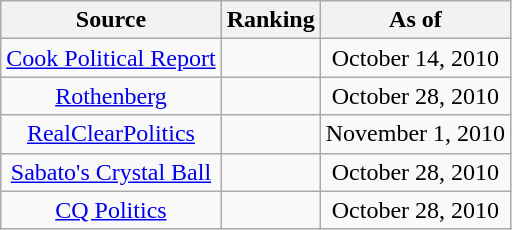<table class="wikitable" style="text-align:center">
<tr>
<th>Source</th>
<th>Ranking</th>
<th>As of</th>
</tr>
<tr>
<td><a href='#'>Cook Political Report</a></td>
<td></td>
<td>October 14, 2010</td>
</tr>
<tr>
<td><a href='#'>Rothenberg</a></td>
<td></td>
<td>October 28, 2010</td>
</tr>
<tr>
<td><a href='#'>RealClearPolitics</a></td>
<td></td>
<td>November 1, 2010</td>
</tr>
<tr>
<td><a href='#'>Sabato's Crystal Ball</a></td>
<td></td>
<td>October 28, 2010</td>
</tr>
<tr>
<td><a href='#'>CQ Politics</a></td>
<td></td>
<td>October 28, 2010</td>
</tr>
</table>
